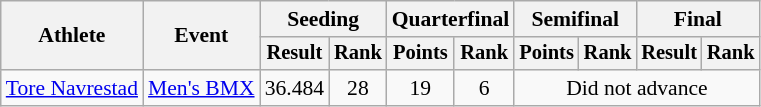<table class="wikitable" style="font-size:90%;">
<tr>
<th rowspan=2>Athlete</th>
<th rowspan=2>Event</th>
<th colspan=2>Seeding</th>
<th colspan=2>Quarterfinal</th>
<th colspan=2>Semifinal</th>
<th colspan=2>Final</th>
</tr>
<tr style="font-size:95%">
<th>Result</th>
<th>Rank</th>
<th>Points</th>
<th>Rank</th>
<th>Points</th>
<th>Rank</th>
<th>Result</th>
<th>Rank</th>
</tr>
<tr align=center>
<td align=left><a href='#'>Tore Navrestad</a></td>
<td align=left><a href='#'>Men's BMX</a></td>
<td>36.484</td>
<td>28</td>
<td>19</td>
<td>6</td>
<td colspan=4>Did not advance</td>
</tr>
</table>
